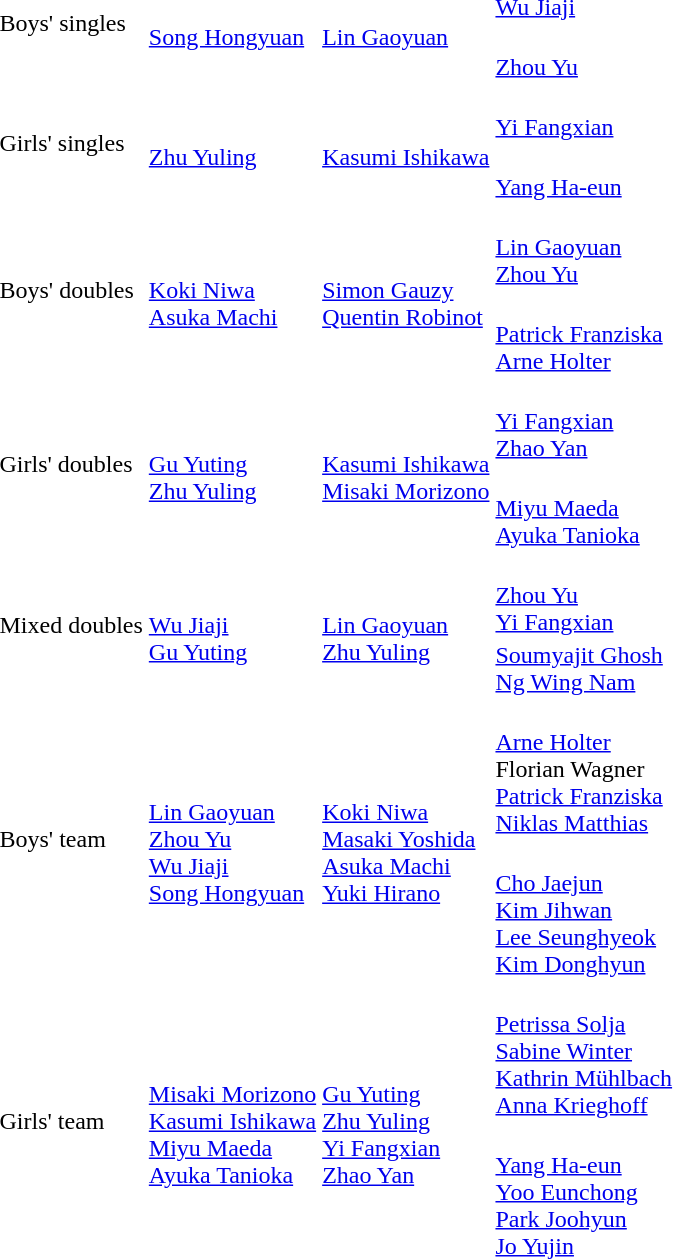<table>
<tr>
<td rowspan=2>Boys' singles</td>
<td rowspan=2><br><a href='#'>Song Hongyuan</a></td>
<td rowspan=2><br><a href='#'>Lin Gaoyuan</a></td>
<td><br><a href='#'>Wu Jiaji</a></td>
</tr>
<tr>
<td><br><a href='#'>Zhou Yu</a></td>
</tr>
<tr>
<td rowspan=2>Girls' singles</td>
<td rowspan=2><br><a href='#'>Zhu Yuling</a></td>
<td rowspan=2><br><a href='#'>Kasumi Ishikawa</a></td>
<td><br><a href='#'>Yi Fangxian</a></td>
</tr>
<tr>
<td><br><a href='#'>Yang Ha-eun</a></td>
</tr>
<tr>
<td rowspan=2>Boys' doubles</td>
<td rowspan=2><br><a href='#'>Koki Niwa</a><br><a href='#'>Asuka Machi</a></td>
<td rowspan=2><br><a href='#'>Simon Gauzy</a><br><a href='#'>Quentin Robinot</a></td>
<td><br><a href='#'>Lin Gaoyuan</a><br><a href='#'>Zhou Yu</a></td>
</tr>
<tr>
<td><br><a href='#'>Patrick Franziska</a><br><a href='#'>Arne Holter</a></td>
</tr>
<tr>
<td rowspan=2>Girls' doubles</td>
<td rowspan=2><br><a href='#'>Gu Yuting</a><br><a href='#'>Zhu Yuling</a></td>
<td rowspan=2><br><a href='#'>Kasumi Ishikawa</a><br><a href='#'>Misaki Morizono</a></td>
<td><br><a href='#'>Yi Fangxian</a><br><a href='#'>Zhao Yan</a></td>
</tr>
<tr>
<td><br><a href='#'>Miyu Maeda</a><br><a href='#'>Ayuka Tanioka</a></td>
</tr>
<tr>
<td rowspan=2>Mixed doubles</td>
<td rowspan=2><br><a href='#'>Wu Jiaji</a><br><a href='#'>Gu Yuting</a></td>
<td rowspan=2><br><a href='#'>Lin Gaoyuan</a><br><a href='#'>Zhu Yuling</a></td>
<td><br><a href='#'>Zhou Yu</a><br><a href='#'>Yi Fangxian</a></td>
</tr>
<tr>
<td> <a href='#'>Soumyajit Ghosh</a><br> <a href='#'>Ng Wing Nam</a></td>
</tr>
<tr>
<td rowspan=2>Boys' team</td>
<td rowspan=2><br><a href='#'>Lin Gaoyuan</a><br><a href='#'>Zhou Yu</a><br><a href='#'>Wu Jiaji</a><br><a href='#'>Song Hongyuan</a></td>
<td rowspan=2><br><a href='#'>Koki Niwa</a><br><a href='#'>Masaki Yoshida</a><br><a href='#'>Asuka Machi</a><br><a href='#'>Yuki Hirano</a></td>
<td><br><a href='#'>Arne Holter</a><br>Florian Wagner<br><a href='#'>Patrick Franziska</a><br><a href='#'>Niklas Matthias</a></td>
</tr>
<tr>
<td><br><a href='#'>Cho Jaejun</a><br><a href='#'>Kim Jihwan</a><br><a href='#'>Lee Seunghyeok</a><br><a href='#'>Kim Donghyun</a></td>
</tr>
<tr>
<td rowspan=2>Girls' team</td>
<td rowspan=2><br><a href='#'>Misaki Morizono</a><br><a href='#'>Kasumi Ishikawa</a><br><a href='#'>Miyu Maeda</a><br><a href='#'>Ayuka Tanioka</a></td>
<td rowspan=2><br><a href='#'>Gu Yuting</a><br><a href='#'>Zhu Yuling</a><br><a href='#'>Yi Fangxian</a><br><a href='#'>Zhao Yan</a></td>
<td><br><a href='#'>Petrissa Solja</a><br><a href='#'>Sabine Winter</a><br><a href='#'>Kathrin Mühlbach</a><br><a href='#'>Anna Krieghoff</a></td>
</tr>
<tr>
<td><br><a href='#'>Yang Ha-eun</a><br><a href='#'>Yoo Eunchong</a><br><a href='#'>Park Joohyun</a><br><a href='#'>Jo Yujin</a></td>
</tr>
</table>
